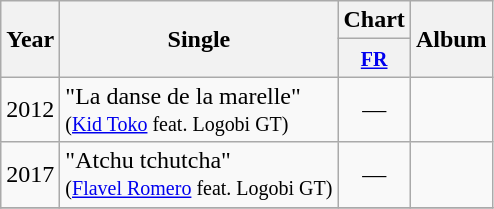<table class="wikitable">
<tr>
<th align="center" rowspan="2">Year</th>
<th align="center" rowspan="2">Single</th>
<th align="center" colspan="1">Chart</th>
<th align="center" rowspan="2">Album</th>
</tr>
<tr>
<th width="30"><small><a href='#'>FR</a></small></th>
</tr>
<tr>
<td align="center" rowspan="1">2012</td>
<td>"La danse de la marelle"<br><small>(<a href='#'>Kid Toko</a> feat. Logobi GT)</small></td>
<td align="center">—</td>
<td align="center" rowspan="1"></td>
</tr>
<tr>
<td align="center" rowspan="1">2017</td>
<td>"Atchu tchutcha"<br><small>(<a href='#'>Flavel Romero</a> feat. Logobi GT)</small></td>
<td align="center">—</td>
<td align="center" rowspan="1"></td>
</tr>
<tr>
</tr>
</table>
